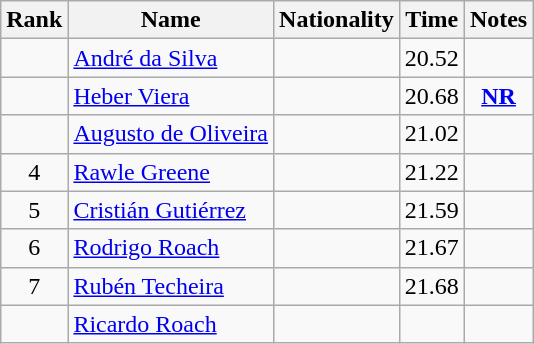<table class="wikitable sortable" style="text-align:center">
<tr>
<th>Rank</th>
<th>Name</th>
<th>Nationality</th>
<th>Time</th>
<th>Notes</th>
</tr>
<tr>
<td></td>
<td align=left><a href='#'>André da Silva</a></td>
<td align=left></td>
<td>20.52</td>
<td></td>
</tr>
<tr>
<td></td>
<td align=left><a href='#'>Heber Viera</a></td>
<td align=left></td>
<td>20.68</td>
<td><strong><a href='#'>NR</a></strong></td>
</tr>
<tr>
<td></td>
<td align=left><a href='#'>Augusto de Oliveira</a></td>
<td align=left></td>
<td>21.02</td>
<td></td>
</tr>
<tr>
<td>4</td>
<td align=left><a href='#'>Rawle Greene</a></td>
<td align=left></td>
<td>21.22</td>
<td></td>
</tr>
<tr>
<td>5</td>
<td align=left><a href='#'>Cristián Gutiérrez</a></td>
<td align=left></td>
<td>21.59</td>
<td></td>
</tr>
<tr>
<td>6</td>
<td align=left><a href='#'>Rodrigo Roach</a></td>
<td align=left></td>
<td>21.67</td>
<td></td>
</tr>
<tr>
<td>7</td>
<td align=left><a href='#'>Rubén Techeira</a></td>
<td align=left></td>
<td>21.68</td>
<td></td>
</tr>
<tr>
<td></td>
<td align=left><a href='#'>Ricardo Roach</a></td>
<td align=left></td>
<td></td>
<td></td>
</tr>
</table>
